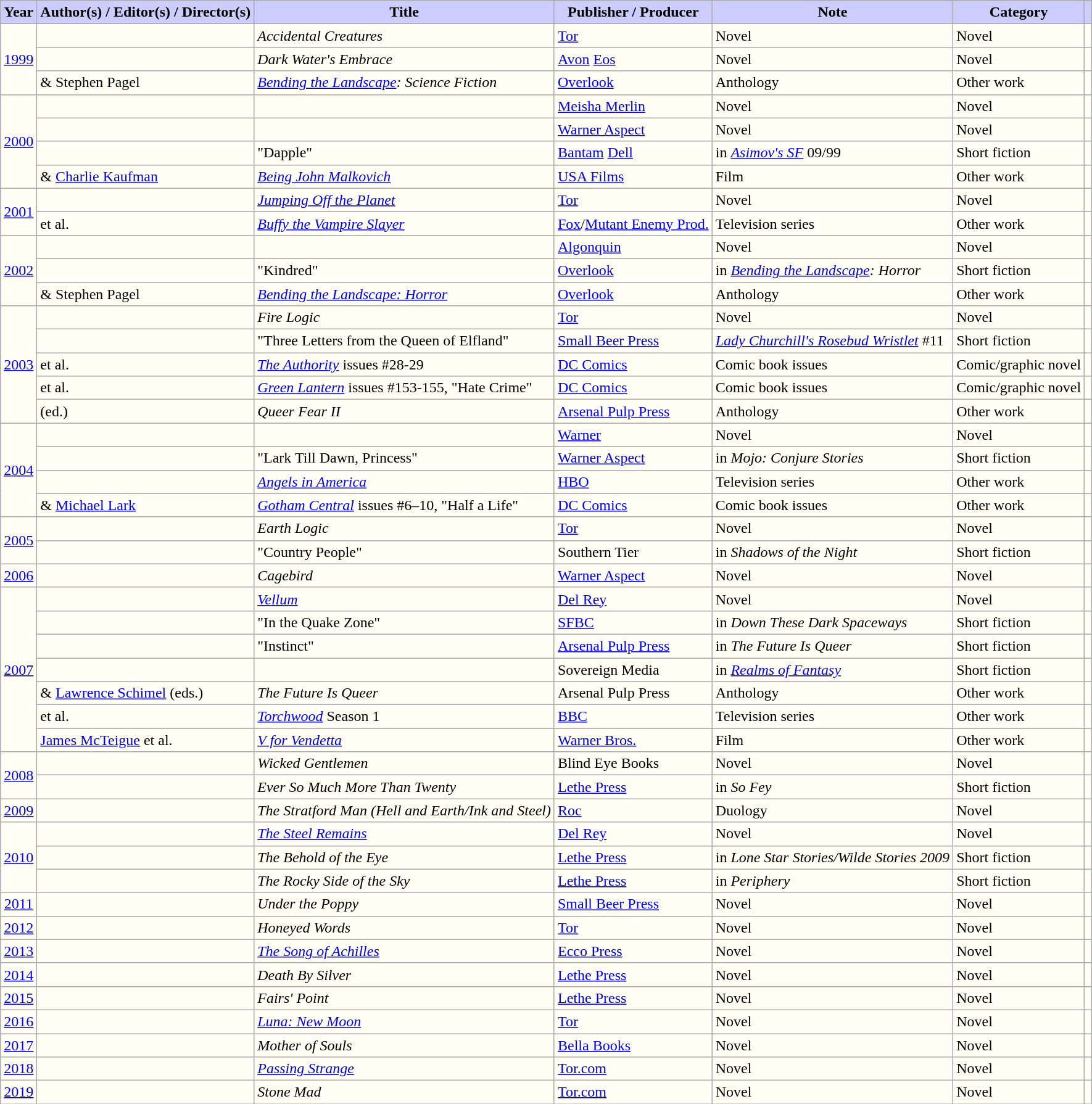<table class="sortable wikitable">
<tr>
<th scope=col style="background-color:#ccf; width=9%">Year</th>
<th scope=col style="background-color:#ccf; width=20%">Author(s) / Editor(s) / Director(s)</th>
<th scope=col style="background-color:#ccf; width=20%">Title</th>
<th scope=col style="background-color:#ccf; width=15%">Publisher / Producer</th>
<th scope=col style="background-color:#ccf; width=18%">Note</th>
<th scope=col style="background-color:#ccf; width=15%">Category</th>
<th scope=col style="background-color:#ccf; width=3%" class="unsortable"></th>
</tr>
<tr style="background:#fffff6">
<td rowspan="3" style="text-align:center;"><a href='#'>1999</a></td>
<td></td>
<td><em>Accidental Creatures</em></td>
<td><a href='#'>Tor</a></td>
<td>Novel</td>
<td>Novel</td>
<td style="text-align:center;"></td>
</tr>
<tr style="background:#fffff6">
<td></td>
<td><em>Dark Water's Embrace</em></td>
<td><a href='#'>Avon</a> <a href='#'>Eos</a></td>
<td>Novel</td>
<td>Novel</td>
<td style="text-align:center;"></td>
</tr>
<tr style="background:#fffff6">
<td> & Stephen Pagel</td>
<td><em><a href='#'>Bending the Landscape</a>: Science Fiction</em></td>
<td><a href='#'>Overlook</a></td>
<td>Anthology</td>
<td>Other work</td>
<td style="text-align:center;"></td>
</tr>
<tr style="background:#fffff6">
<td rowspan="4" style="text-align:center;"><a href='#'>2000</a></td>
<td></td>
<td></td>
<td><a href='#'>Meisha Merlin</a></td>
<td>Novel</td>
<td>Novel</td>
<td style="text-align:center;"></td>
</tr>
<tr style="background:#fffff6">
<td></td>
<td></td>
<td><a href='#'>Warner Aspect</a></td>
<td>Novel</td>
<td>Novel</td>
<td style="text-align:center;"></td>
</tr>
<tr style="background:#fffff6">
<td></td>
<td>"Dapple"</td>
<td><a href='#'>Bantam</a> <a href='#'>Dell</a></td>
<td>in <em><a href='#'>Asimov's SF</a></em> 09/99</td>
<td>Short fiction</td>
<td style="text-align:center;"></td>
</tr>
<tr style="background:#fffff6">
<td> & <a href='#'>Charlie Kaufman</a></td>
<td><em><a href='#'>Being John Malkovich</a></em></td>
<td><a href='#'>USA Films</a></td>
<td>Film</td>
<td>Other work</td>
<td style="text-align:center;"></td>
</tr>
<tr style="background:#fffff6">
<td rowspan="2" style="text-align:center;"><a href='#'>2001</a></td>
<td></td>
<td><em><a href='#'>Jumping Off the Planet</a></em></td>
<td><a href='#'>Tor</a></td>
<td>Novel</td>
<td>Novel</td>
<td style="text-align:center;"></td>
</tr>
<tr style="background:#fffff6">
<td> et al.</td>
<td><em><a href='#'>Buffy the Vampire Slayer</a></em></td>
<td><a href='#'>Fox</a>/<a href='#'>Mutant Enemy Prod.</a></td>
<td>Television series</td>
<td>Other work</td>
<td style="text-align:center;"></td>
</tr>
<tr style="background:#fffff6">
<td rowspan="3" style="text-align:center;"><a href='#'>2002</a></td>
<td></td>
<td></td>
<td><a href='#'>Algonquin</a></td>
<td>Novel</td>
<td>Novel</td>
<td style="text-align:center;"></td>
</tr>
<tr style="background:#fffff6">
<td></td>
<td>"Kindred"</td>
<td><a href='#'>Overlook</a></td>
<td>in <em><a href='#'>Bending the Landscape</a>: Horror</em></td>
<td>Short fiction</td>
<td style="text-align:center;"></td>
</tr>
<tr style="background:#fffff6">
<td> & Stephen Pagel</td>
<td><em><a href='#'>Bending the Landscape: Horror</a></em></td>
<td><a href='#'>Overlook</a></td>
<td>Anthology</td>
<td>Other work</td>
<td style="text-align:center;"></td>
</tr>
<tr style="background:#fffff6">
<td rowspan="5" style="text-align:center;"><a href='#'>2003</a></td>
<td></td>
<td><em>Fire Logic</em></td>
<td><a href='#'>Tor</a></td>
<td>Novel</td>
<td>Novel</td>
<td style="text-align:center;"></td>
</tr>
<tr style="background:#fffff6">
<td></td>
<td>"Three Letters from the Queen of Elfland"</td>
<td><a href='#'>Small Beer Press</a></td>
<td><em><a href='#'>Lady Churchill's Rosebud Wristlet</a></em> #11</td>
<td>Short fiction</td>
<td style="text-align:center;"></td>
</tr>
<tr style="background:#fffff6">
<td> et al.</td>
<td><em><a href='#'>The Authority</a></em> issues #28-29</td>
<td><a href='#'>DC Comics</a></td>
<td>Comic book issues</td>
<td>Comic/graphic novel</td>
<td style="text-align:center;"></td>
</tr>
<tr style="background:#fffff6">
<td> et al.</td>
<td><em><a href='#'>Green Lantern</a></em> issues #153-155, "Hate Crime"</td>
<td><a href='#'>DC Comics</a></td>
<td>Comic book issues</td>
<td>Comic/graphic novel</td>
<td style="text-align:center;"></td>
</tr>
<tr style="background:#fffff6">
<td> (ed.)</td>
<td><em>Queer Fear II</em></td>
<td><a href='#'>Arsenal Pulp Press</a></td>
<td>Anthology</td>
<td>Other work</td>
<td style="text-align:center;"></td>
</tr>
<tr style="background:#fffff6">
<td rowspan="4" style="text-align:center;"><a href='#'>2004</a></td>
<td></td>
<td></td>
<td><a href='#'>Warner</a></td>
<td>Novel</td>
<td>Novel</td>
<td style="text-align:center;"></td>
</tr>
<tr style="background:#fffff6">
<td></td>
<td>"Lark Till Dawn, Princess"</td>
<td><a href='#'>Warner Aspect</a></td>
<td>in <em>Mojo: Conjure Stories</em></td>
<td>Short fiction</td>
<td style="text-align:center;"></td>
</tr>
<tr style="background:#fffff6">
<td></td>
<td><em><a href='#'>Angels in America</a></em></td>
<td><a href='#'>HBO</a></td>
<td>Television series</td>
<td>Other work</td>
<td style="text-align:center;"></td>
</tr>
<tr style="background:#fffff6">
<td> & <a href='#'>Michael Lark</a></td>
<td><em><a href='#'>Gotham Central</a></em> issues #6–10, "Half a Life"</td>
<td><a href='#'>DC Comics</a></td>
<td>Comic book issues</td>
<td>Other work</td>
<td style="text-align:center;"></td>
</tr>
<tr style="background:#fffff6">
<td rowspan="2" style="text-align:center;"><a href='#'>2005</a></td>
<td></td>
<td><em>Earth Logic</em></td>
<td><a href='#'>Tor</a></td>
<td>Novel</td>
<td>Novel</td>
<td style="text-align:center;"></td>
</tr>
<tr style="background:#fffff6">
<td></td>
<td>"Country People"</td>
<td>Southern Tier</td>
<td>in <em>Shadows of the Night</em></td>
<td>Short fiction</td>
<td style="text-align:center;"></td>
</tr>
<tr style="background:#fffff6">
<td style="text-align:center;"><a href='#'>2006</a></td>
<td></td>
<td><em>Cagebird</em></td>
<td><a href='#'>Warner Aspect</a></td>
<td>Novel</td>
<td>Novel</td>
<td style="text-align:center;"></td>
</tr>
<tr style="background:#fffff6">
<td rowspan="7" style="text-align:center;"><a href='#'>2007</a></td>
<td></td>
<td><em><a href='#'>Vellum</a></em></td>
<td><a href='#'>Del Rey</a></td>
<td>Novel</td>
<td>Novel</td>
<td style="text-align:center;"></td>
</tr>
<tr style="background:#fffff6">
<td></td>
<td>"In the Quake Zone"</td>
<td><a href='#'>SFBC</a></td>
<td>in <em>Down These Dark Spaceways</em></td>
<td>Short fiction</td>
<td style="text-align:center;"></td>
</tr>
<tr style="background:#fffff6">
<td></td>
<td>"Instinct"</td>
<td><a href='#'>Arsenal Pulp Press</a></td>
<td>in <em>The Future Is Queer</em></td>
<td>Short fiction</td>
<td style="text-align:center;"></td>
</tr>
<tr style="background:#fffff6">
<td></td>
<td></td>
<td>Sovereign Media</td>
<td>in <em><a href='#'>Realms of Fantasy</a></em></td>
<td>Short fiction</td>
<td style="text-align:center;"></td>
</tr>
<tr style="background:#fffff6">
<td> & <a href='#'>Lawrence Schimel</a> (eds.)</td>
<td><em>The Future Is Queer</em></td>
<td>Arsenal Pulp Press</td>
<td>Anthology</td>
<td>Other work</td>
<td style="text-align:center;"></td>
</tr>
<tr style="background:#fffff6">
<td> et al.</td>
<td><em><a href='#'>Torchwood</a></em> Season 1</td>
<td><a href='#'>BBC</a></td>
<td>Television series</td>
<td>Other work</td>
<td style="text-align:center;"></td>
</tr>
<tr style="background:#fffff6">
<td> <a href='#'>James McTeigue</a> et al.</td>
<td><em><a href='#'>V for Vendetta</a></em></td>
<td><a href='#'>Warner Bros.</a></td>
<td>Film</td>
<td>Other work</td>
<td style="text-align:center;"></td>
</tr>
<tr style="background:#fffff6">
<td rowspan="2" style="text-align:center;"><a href='#'>2008</a></td>
<td></td>
<td><em>Wicked Gentlemen</em></td>
<td>Blind Eye Books</td>
<td>Novel</td>
<td>Novel</td>
<td style="text-align:center;"></td>
</tr>
<tr style="background:#fffff6">
<td></td>
<td><em>Ever So Much More Than Twenty</em></td>
<td><a href='#'>Lethe Press</a></td>
<td>in <em>So Fey</em></td>
<td>Short fiction</td>
<td style="text-align:center;"></td>
</tr>
<tr style="background:#fffff6">
<td style="text-align:center;"><a href='#'>2009</a></td>
<td></td>
<td><em>The Stratford Man (Hell and Earth/Ink and Steel)</em></td>
<td><a href='#'>Roc</a></td>
<td>Duology</td>
<td>Novel</td>
<td style="text-align:center;"></td>
</tr>
<tr style="background:#fffff6">
<td rowspan="3" style="text-align:center;"><a href='#'>2010</a></td>
<td></td>
<td><em><a href='#'>The Steel Remains</a></em></td>
<td><a href='#'>Del Rey</a></td>
<td>Novel</td>
<td>Novel</td>
<td style="text-align:center;"></td>
</tr>
<tr style="background:#fffff6">
<td></td>
<td><em>The Behold of the Eye</em></td>
<td><a href='#'>Lethe Press</a></td>
<td>in <em>Lone Star Stories/Wilde Stories 2009</em></td>
<td>Short fiction</td>
<td style="text-align:center;"></td>
</tr>
<tr style="background:#fffff6">
<td></td>
<td><em>The Rocky Side of the Sky</em></td>
<td><a href='#'>Lethe Press</a></td>
<td>in <em>Periphery</em></td>
<td>Short fiction</td>
<td style="text-align:center;"></td>
</tr>
<tr style="background:#fffff6">
<td style="text-align:center;"><a href='#'>2011</a></td>
<td></td>
<td><em>Under the Poppy</em></td>
<td><a href='#'>Small Beer Press</a></td>
<td>Novel</td>
<td>Novel</td>
<td style="text-align:center;"></td>
</tr>
<tr style="background:#fffff6">
<td style="text-align:center;"><a href='#'>2012</a></td>
<td></td>
<td><em>Honeyed Words</em></td>
<td><a href='#'>Tor</a></td>
<td>Novel</td>
<td>Novel</td>
<td style="text-align:center;"></td>
</tr>
<tr style="background:#fffff6">
<td style="text-align:center;"><a href='#'>2013</a></td>
<td></td>
<td><em><a href='#'>The Song of Achilles</a></em></td>
<td><a href='#'>Ecco Press</a></td>
<td>Novel</td>
<td>Novel</td>
<td style="text-align:center;"></td>
</tr>
<tr style="background-color:#fffff6">
<td style="text-align:center;"><a href='#'>2014</a></td>
<td></td>
<td><em>Death By Silver</em></td>
<td><a href='#'>Lethe Press</a></td>
<td>Novel</td>
<td>Novel</td>
<td style="text-align: center"></td>
</tr>
<tr style="background-color:#fffff6">
<td style="text-align:center;"><a href='#'>2015</a></td>
<td></td>
<td><em>Fairs' Point</em></td>
<td><a href='#'>Lethe Press</a></td>
<td>Novel</td>
<td>Novel</td>
<td style="text-align: center"></td>
</tr>
<tr style="background-color:#fffff6">
<td style="text-align:center;"><a href='#'>2016</a></td>
<td></td>
<td><em><a href='#'>Luna: New Moon</a></em></td>
<td><a href='#'>Tor</a></td>
<td>Novel</td>
<td>Novel</td>
<td style="text-align: center"></td>
</tr>
<tr style="background-color:#fffff6">
<td style="text-align:center;"><a href='#'>2017</a></td>
<td></td>
<td><em>Mother of Souls</em></td>
<td><a href='#'>Bella Books</a></td>
<td>Novel</td>
<td>Novel</td>
<td style="text-align: center"></td>
</tr>
<tr style="background-color:#fffff6">
<td style="text-align:center;"><a href='#'>2018</a></td>
<td></td>
<td><em><a href='#'>Passing Strange</a></em></td>
<td><a href='#'>Tor.com</a></td>
<td>Novel</td>
<td>Novel</td>
<td style="text-align: center"></td>
</tr>
<tr style="background-color:#fffff6">
<td style="text-align:center;"><a href='#'>2019</a></td>
<td></td>
<td><em>Stone Mad</em></td>
<td><a href='#'>Tor.com</a></td>
<td>Novel</td>
<td>Novel</td>
<td style="text-align: center"></td>
</tr>
</table>
